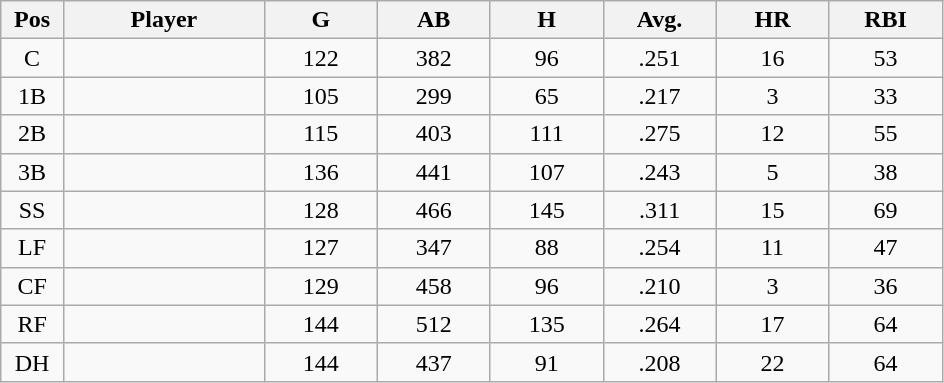<table class="wikitable sortable">
<tr>
<th bgcolor="#DDDDFF" width="5%">Pos</th>
<th bgcolor="#DDDDFF" width="16%">Player</th>
<th bgcolor="#DDDDFF" width="9%">G</th>
<th bgcolor="#DDDDFF" width="9%">AB</th>
<th bgcolor="#DDDDFF" width="9%">H</th>
<th bgcolor="#DDDDFF" width="9%">Avg.</th>
<th bgcolor="#DDDDFF" width="9%">HR</th>
<th bgcolor="#DDDDFF" width="9%">RBI</th>
</tr>
<tr align="center">
<td>C</td>
<td></td>
<td>122</td>
<td>382</td>
<td>96</td>
<td>.251</td>
<td>16</td>
<td>53</td>
</tr>
<tr align="center">
<td>1B</td>
<td></td>
<td>105</td>
<td>299</td>
<td>65</td>
<td>.217</td>
<td>3</td>
<td>33</td>
</tr>
<tr align="center">
<td>2B</td>
<td></td>
<td>115</td>
<td>403</td>
<td>111</td>
<td>.275</td>
<td>12</td>
<td>55</td>
</tr>
<tr align="center">
<td>3B</td>
<td></td>
<td>136</td>
<td>441</td>
<td>107</td>
<td>.243</td>
<td>5</td>
<td>38</td>
</tr>
<tr align="center">
<td>SS</td>
<td></td>
<td>128</td>
<td>466</td>
<td>145</td>
<td>.311</td>
<td>15</td>
<td>69</td>
</tr>
<tr align="center">
<td>LF</td>
<td></td>
<td>127</td>
<td>347</td>
<td>88</td>
<td>.254</td>
<td>11</td>
<td>47</td>
</tr>
<tr align="center">
<td>CF</td>
<td></td>
<td>129</td>
<td>458</td>
<td>96</td>
<td>.210</td>
<td>3</td>
<td>36</td>
</tr>
<tr align="center">
<td>RF</td>
<td></td>
<td>144</td>
<td>512</td>
<td>135</td>
<td>.264</td>
<td>17</td>
<td>64</td>
</tr>
<tr align="center">
<td>DH</td>
<td></td>
<td>144</td>
<td>437</td>
<td>91</td>
<td>.208</td>
<td>22</td>
<td>64</td>
</tr>
</table>
